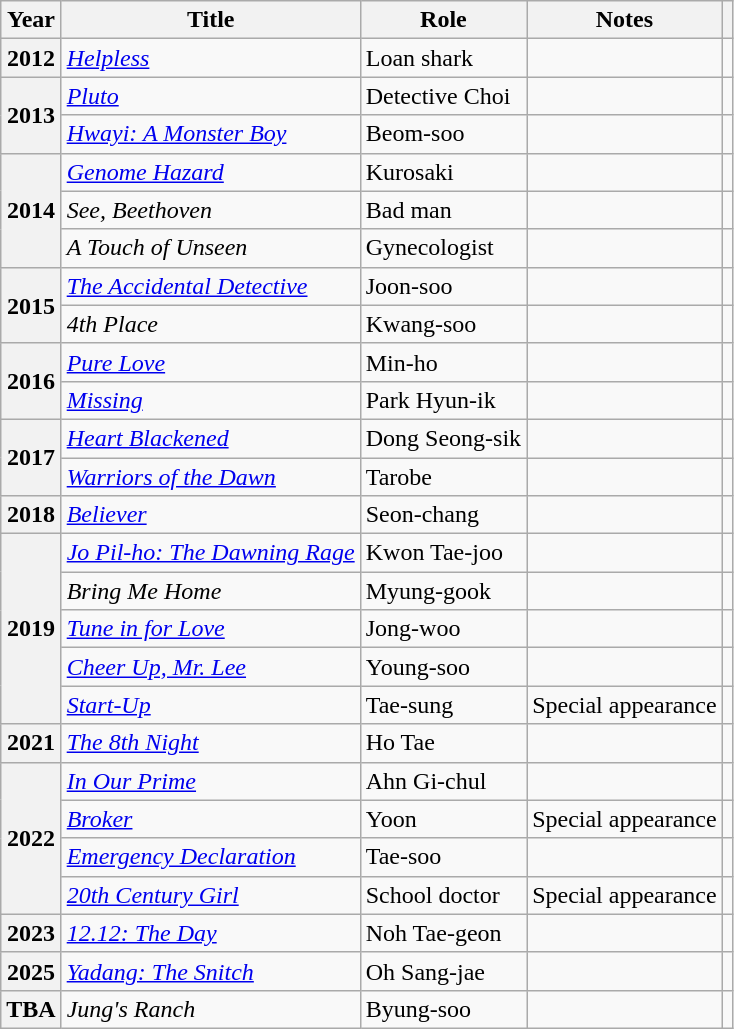<table class="wikitable plainrowheaders sortable">
<tr>
<th scope="col">Year</th>
<th scope="col">Title</th>
<th scope="col">Role</th>
<th scope="col">Notes</th>
<th scope="col" class="unsortable"></th>
</tr>
<tr>
<th scope="row">2012</th>
<td><em><a href='#'>Helpless</a></em></td>
<td>Loan shark</td>
<td></td>
<td style="text-align:center"></td>
</tr>
<tr>
<th scope="row" rowspan="2">2013</th>
<td><em><a href='#'>Pluto</a></em></td>
<td>Detective Choi</td>
<td></td>
<td style="text-align:center"></td>
</tr>
<tr>
<td><em><a href='#'>Hwayi: A Monster Boy</a></em></td>
<td>Beom-soo</td>
<td></td>
<td style="text-align:center"></td>
</tr>
<tr>
<th scope="row" rowspan="3">2014</th>
<td><em><a href='#'>Genome Hazard</a></em></td>
<td>Kurosaki</td>
<td></td>
<td style="text-align:center"></td>
</tr>
<tr>
<td><em>See, Beethoven</em></td>
<td>Bad man</td>
<td></td>
<td style="text-align:center"></td>
</tr>
<tr>
<td><em>A Touch of Unseen</em></td>
<td>Gynecologist</td>
<td></td>
<td style="text-align:center"></td>
</tr>
<tr>
<th scope="row" rowspan="2">2015</th>
<td><em><a href='#'>The Accidental Detective</a></em></td>
<td>Joon-soo</td>
<td></td>
<td style="text-align:center"></td>
</tr>
<tr>
<td><em>4th Place</em></td>
<td>Kwang-soo</td>
<td></td>
<td style="text-align:center"></td>
</tr>
<tr>
<th scope="row" rowspan="2">2016</th>
<td><em><a href='#'>Pure Love</a></em></td>
<td>Min-ho</td>
<td></td>
<td style="text-align:center"></td>
</tr>
<tr>
<td><em><a href='#'>Missing</a></em></td>
<td>Park Hyun-ik</td>
<td></td>
<td style="text-align:center"></td>
</tr>
<tr>
<th scope="row" rowspan="2">2017</th>
<td><em><a href='#'>Heart Blackened</a></em></td>
<td>Dong Seong-sik</td>
<td></td>
<td style="text-align:center"></td>
</tr>
<tr>
<td><em><a href='#'>Warriors of the Dawn</a></em></td>
<td>Tarobe</td>
<td></td>
<td style="text-align:center"></td>
</tr>
<tr>
<th scope="row">2018</th>
<td><em><a href='#'>Believer</a></em></td>
<td>Seon-chang</td>
<td></td>
<td style="text-align:center"></td>
</tr>
<tr>
<th scope="row" rowspan="5">2019</th>
<td><em><a href='#'>Jo Pil-ho: The Dawning Rage</a></em></td>
<td>Kwon Tae-joo</td>
<td></td>
<td style="text-align:center"></td>
</tr>
<tr>
<td><em>Bring Me Home</em></td>
<td>Myung-gook</td>
<td></td>
<td style="text-align:center"></td>
</tr>
<tr>
<td><em><a href='#'>Tune in for Love</a></em></td>
<td>Jong-woo</td>
<td></td>
<td style="text-align:center"></td>
</tr>
<tr>
<td><em><a href='#'>Cheer Up, Mr. Lee</a></em></td>
<td>Young-soo</td>
<td></td>
<td style="text-align:center"></td>
</tr>
<tr>
<td><em><a href='#'>Start-Up</a></em></td>
<td>Tae-sung</td>
<td>Special appearance</td>
<td style="text-align:center"></td>
</tr>
<tr>
<th scope="row">2021</th>
<td><em><a href='#'>The 8th Night</a></em></td>
<td>Ho Tae</td>
<td></td>
<td style="text-align:center"></td>
</tr>
<tr>
<th scope="row" rowspan="4">2022</th>
<td><em><a href='#'>In Our Prime</a></em></td>
<td>Ahn Gi-chul</td>
<td></td>
<td style="text-align:center"></td>
</tr>
<tr>
<td><em><a href='#'>Broker</a></em></td>
<td>Yoon</td>
<td>Special appearance</td>
<td style="text-align:center"></td>
</tr>
<tr>
<td><em><a href='#'>Emergency Declaration</a></em></td>
<td>Tae-soo</td>
<td></td>
<td style="text-align:center"></td>
</tr>
<tr>
<td><em><a href='#'>20th Century Girl</a></em></td>
<td>School doctor</td>
<td>Special appearance</td>
<td style="text-align:center"></td>
</tr>
<tr>
<th scope="row">2023</th>
<td><em><a href='#'>12.12: The Day</a></em></td>
<td>Noh Tae-geon</td>
<td></td>
<td style="text-align:center"></td>
</tr>
<tr>
<th scope="row">2025</th>
<td><em><a href='#'>Yadang: The Snitch</a></em></td>
<td>Oh Sang-jae</td>
<td></td>
<td style="text-align:center"></td>
</tr>
<tr>
<th scope="row">TBA</th>
<td><em> Jung's Ranch</em></td>
<td>Byung-soo</td>
<td></td>
<td style="text-align:center"></td>
</tr>
</table>
